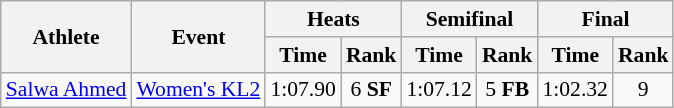<table class="wikitable" style="font-size:90%">
<tr>
<th rowspan="2">Athlete</th>
<th rowspan="2">Event</th>
<th colspan="2">Heats</th>
<th colspan="2">Semifinal</th>
<th colspan="2">Final</th>
</tr>
<tr>
<th>Time</th>
<th>Rank</th>
<th>Time</th>
<th>Rank</th>
<th>Time</th>
<th>Rank</th>
</tr>
<tr style="text-align:center">
<td style="text-align:left"><a href='#'>Salwa Ahmed</a></td>
<td style="text-align:left"><a href='#'>Women's KL2</a></td>
<td>1:07.90</td>
<td>6 <strong>SF</strong></td>
<td>1:07.12</td>
<td>5 <strong>FB</strong></td>
<td>1:02.32</td>
<td>9</td>
</tr>
</table>
